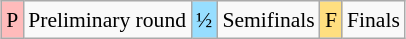<table class="wikitable" style="margin:0.5em auto; font-size:90%; line-height:1.25em; text-align:center;">
<tr>
<td bgcolor="#FFBBBB" align=center>P</td>
<td>Preliminary round</td>
<td bgcolor="#97DEFF" align=center>½</td>
<td>Semifinals</td>
<td bgcolor="#FFDF80" align=center>F</td>
<td>Finals</td>
</tr>
</table>
